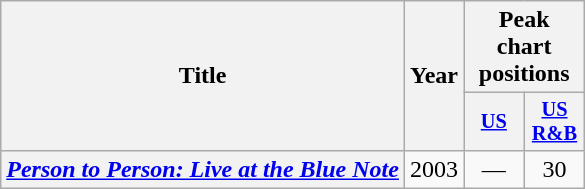<table class="wikitable plainrowheaders" style="text-align:center;">
<tr>
<th rowspan="2" scope="col">Title</th>
<th rowspan="2" scope="col">Year</th>
<th colspan="2">Peak chart positions</th>
</tr>
<tr>
<th scope="col" style="width:2.5em;font-size:85%"><a href='#'>US</a><br></th>
<th scope="col" style="width:2.5em;font-size:85%"><a href='#'>US<br>R&B</a><br></th>
</tr>
<tr>
<th scope="row"><em><a href='#'>Person to Person: Live at the Blue Note</a></em></th>
<td>2003</td>
<td>—</td>
<td>30</td>
</tr>
</table>
